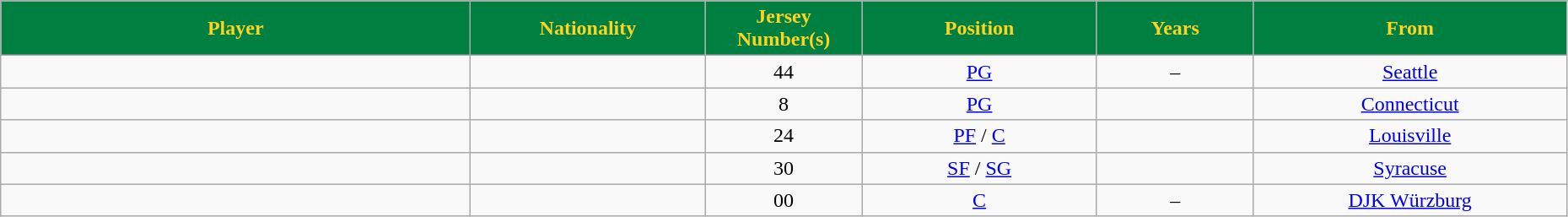<table class="wikitable" style="text-align:center" width="98%">
<tr>
<th style="background:#008040;color:#FFD321;" width="30%">Player</th>
<th style="background:#008040;color:#FFD321;" width="15%">Nationality</th>
<th style="background:#008040;color:#FFD321;" width="10%">Jersey Number(s)</th>
<th style="background:#008040;color:#FFD321;" width="15%">Position</th>
<th style="background:#008040;color:#FFD321;" width="10%">Years</th>
<th style="background:#008040;color:#FFD321;" width="20%">From</th>
</tr>
<tr>
<td></td>
<td></td>
<td>44</td>
<td><a href='#'>PG</a></td>
<td>–</td>
<td><a href='#'>Seattle</a></td>
</tr>
<tr>
<td></td>
<td></td>
<td>8</td>
<td><a href='#'>PG</a></td>
<td></td>
<td><a href='#'>Connecticut</a></td>
</tr>
<tr>
<td></td>
<td></td>
<td>24</td>
<td><a href='#'>PF</a> / <a href='#'>C</a></td>
<td></td>
<td><a href='#'>Louisville</a></td>
</tr>
<tr>
<td></td>
<td></td>
<td>30</td>
<td><a href='#'>SF</a> / <a href='#'>SG</a></td>
<td></td>
<td><a href='#'>Syracuse</a></td>
</tr>
<tr>
<td></td>
<td></td>
<td>00</td>
<td><a href='#'>C</a></td>
<td>–</td>
<td><a href='#'>DJK Würzburg</a></td>
</tr>
</table>
